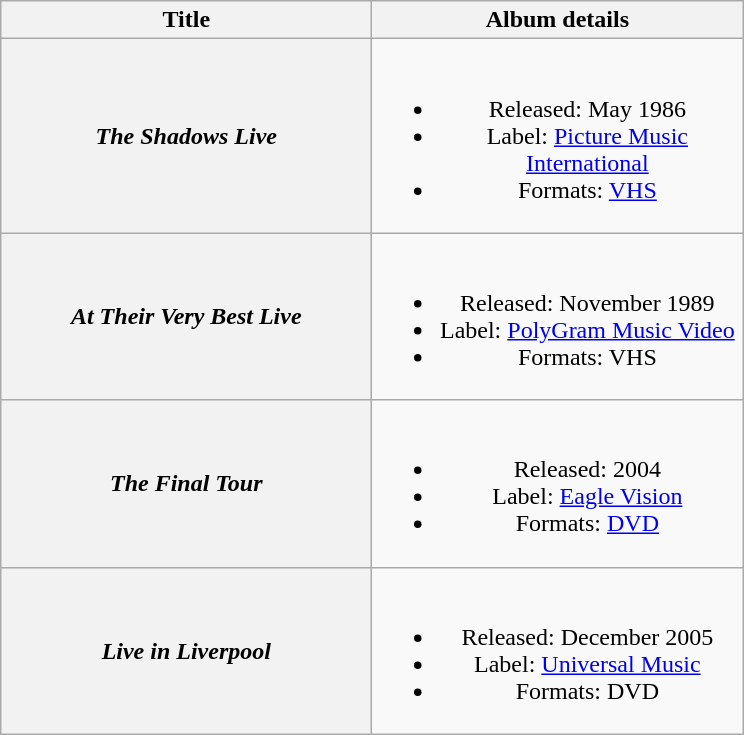<table class="wikitable plainrowheaders" style="text-align:center;">
<tr>
<th scope="col" style="width:15em;">Title</th>
<th scope="col" style="width:15em;">Album details</th>
</tr>
<tr>
<th scope="row"><em>The Shadows Live</em></th>
<td><br><ul><li>Released: May 1986</li><li>Label: <a href='#'>Picture Music International</a></li><li>Formats: <a href='#'>VHS</a></li></ul></td>
</tr>
<tr>
<th scope="row"><em>At Their Very Best Live</em></th>
<td><br><ul><li>Released: November 1989</li><li>Label: <a href='#'>PolyGram Music Video</a></li><li>Formats: VHS</li></ul></td>
</tr>
<tr>
<th scope="row"><em>The Final Tour</em></th>
<td><br><ul><li>Released: 2004</li><li>Label: <a href='#'>Eagle Vision</a></li><li>Formats: <a href='#'>DVD</a></li></ul></td>
</tr>
<tr>
<th scope="row"><em>Live in Liverpool</em></th>
<td><br><ul><li>Released: December 2005</li><li>Label: <a href='#'>Universal Music</a></li><li>Formats: DVD</li></ul></td>
</tr>
</table>
